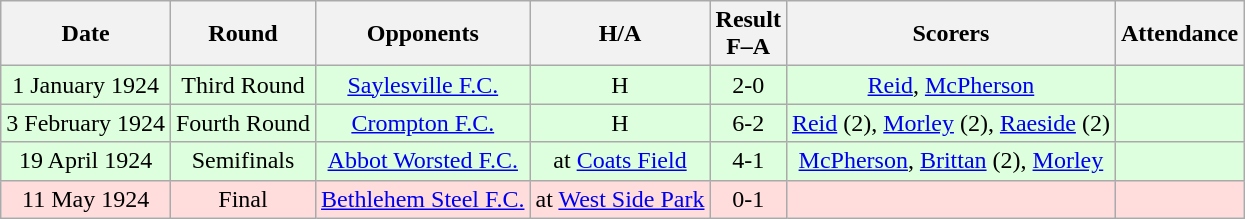<table class="wikitable" style="text-align:center">
<tr>
<th>Date</th>
<th>Round</th>
<th>Opponents</th>
<th>H/A</th>
<th>Result<br>F–A</th>
<th>Scorers</th>
<th>Attendance</th>
</tr>
<tr bgcolor="#ddffdd">
<td>1 January 1924</td>
<td>Third Round</td>
<td><a href='#'>Saylesville F.C.</a></td>
<td>H</td>
<td>2-0</td>
<td><a href='#'>Reid</a>, <a href='#'>McPherson</a></td>
<td></td>
</tr>
<tr bgcolor="#ddffdd">
<td>3 February 1924</td>
<td>Fourth Round</td>
<td><a href='#'>Crompton F.C.</a></td>
<td>H</td>
<td>6-2</td>
<td><a href='#'>Reid</a> (2), <a href='#'>Morley</a> (2), <a href='#'>Raeside</a> (2)</td>
<td></td>
</tr>
<tr bgcolor="#ddffdd">
<td>19 April 1924</td>
<td>Semifinals</td>
<td><a href='#'>Abbot Worsted F.C.</a></td>
<td>at <a href='#'>Coats Field</a></td>
<td>4-1</td>
<td><a href='#'>McPherson</a>, <a href='#'>Brittan</a> (2), <a href='#'>Morley</a></td>
<td></td>
</tr>
<tr bgcolor="#ffdddd">
<td>11 May 1924</td>
<td>Final</td>
<td><a href='#'>Bethlehem Steel F.C.</a></td>
<td>at <a href='#'>West Side Park</a></td>
<td>0-1</td>
<td></td>
<td></td>
</tr>
</table>
